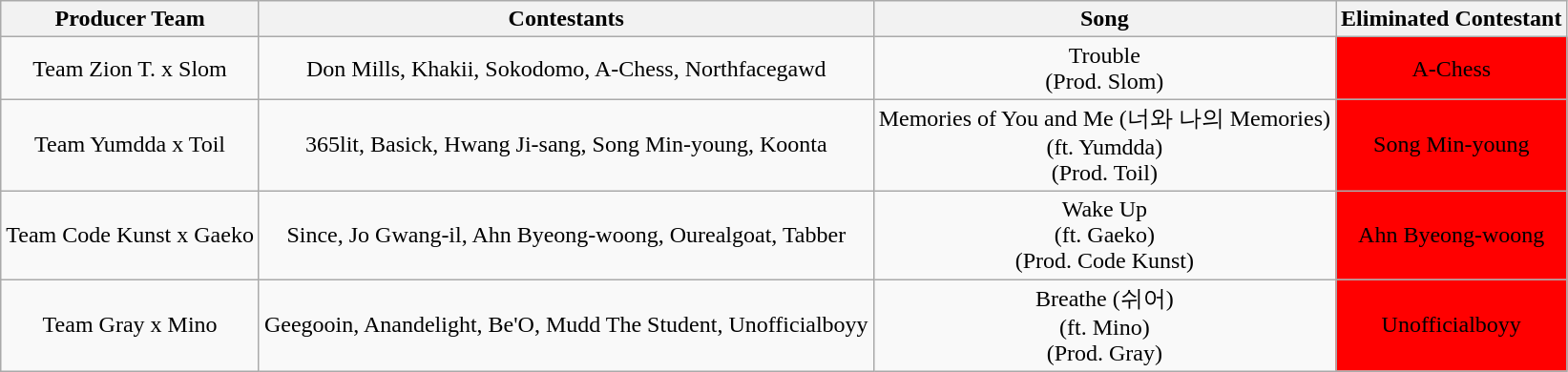<table class="wikitable" style="text-align:center" border="2">
<tr>
<th>Producer Team</th>
<th>Contestants</th>
<th>Song</th>
<th>Eliminated Contestant</th>
</tr>
<tr>
<td>Team Zion T. x Slom</td>
<td>Don Mills, Khakii, Sokodomo, A-Chess, Northfacegawd</td>
<td>Trouble <br> (Prod. Slom)</td>
<td style="background:red">A-Chess</td>
</tr>
<tr>
<td>Team Yumdda x Toil</td>
<td>365lit, Basick, Hwang Ji-sang, Song Min-young, Koonta</td>
<td>Memories of You and Me (너와 나의 Memories) <br> (ft. Yumdda)<br> (Prod. Toil)</td>
<td style="background:red">Song Min-young</td>
</tr>
<tr>
<td>Team Code Kunst x Gaeko</td>
<td>Since, Jo Gwang-il, Ahn Byeong-woong, Ourealgoat, Tabber</td>
<td>Wake Up <br> (ft. Gaeko) <br>(Prod. Code Kunst)</td>
<td style="background:red">Ahn Byeong-woong</td>
</tr>
<tr>
<td>Team Gray x Mino</td>
<td>Geegooin, Anandelight, Be'O, Mudd The Student, Unofficialboyy</td>
<td>Breathe (쉬어) <br> (ft. Mino) <br> (Prod. Gray)</td>
<td style="background:red">Unofficialboyy</td>
</tr>
</table>
